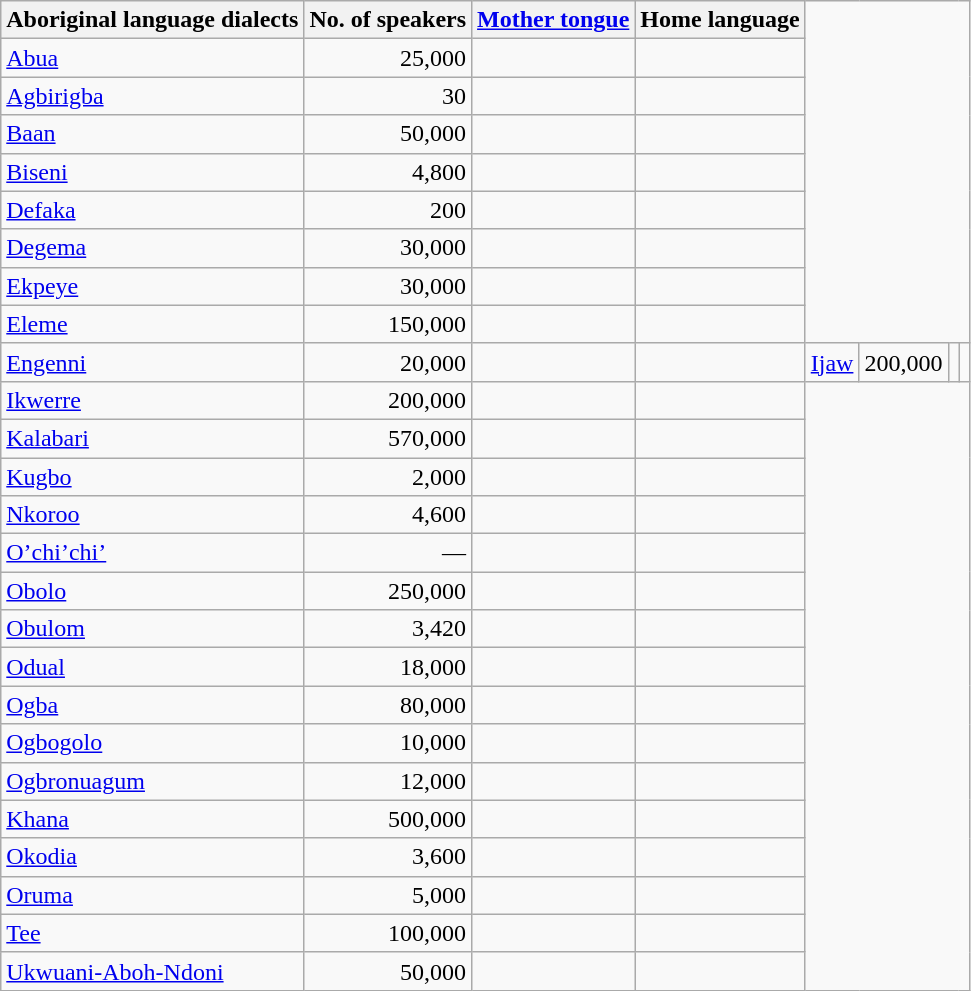<table class="wikitable sortable">
<tr>
<th>Aboriginal language dialects</th>
<th>No. of speakers</th>
<th><a href='#'>Mother tongue</a></th>
<th>Home language</th>
</tr>
<tr>
<td><a href='#'>Abua</a></td>
<td align=right>25,000</td>
<td align=right></td>
<td align=right></td>
</tr>
<tr>
<td><a href='#'>Agbirigba</a></td>
<td align=right>30</td>
<td align=right></td>
<td align=right></td>
</tr>
<tr>
<td><a href='#'>Baan</a></td>
<td align=right>50,000</td>
<td align=right></td>
<td align=right></td>
</tr>
<tr>
<td><a href='#'>Biseni</a></td>
<td align=right>4,800</td>
<td align=right></td>
<td align=right></td>
</tr>
<tr>
<td><a href='#'>Defaka</a></td>
<td align=right>200</td>
<td align=right></td>
<td align=right></td>
</tr>
<tr>
<td><a href='#'>Degema</a></td>
<td align=right>30,000</td>
<td align=right></td>
<td align=right></td>
</tr>
<tr>
<td><a href='#'>Ekpeye</a></td>
<td align=right>30,000</td>
<td align=right></td>
<td align=right></td>
</tr>
<tr>
<td><a href='#'>Eleme</a></td>
<td align=right>150,000</td>
<td align=right></td>
<td align=right></td>
</tr>
<tr>
<td><a href='#'>Engenni</a></td>
<td align=right>20,000</td>
<td align=right></td>
<td align=right></td>
<td><a href='#'>Ijaw</a></td>
<td align="right">200,000</td>
<td align="right"></td>
<td align="right"></td>
</tr>
<tr>
<td><a href='#'>Ikwerre</a></td>
<td align=right>200,000</td>
<td align=right></td>
<td align=right></td>
</tr>
<tr>
<td><a href='#'>Kalabari</a></td>
<td align=right>570,000</td>
<td align=right></td>
<td align=right></td>
</tr>
<tr>
<td><a href='#'>Kugbo</a></td>
<td align=right>2,000</td>
<td align=right></td>
<td align=right></td>
</tr>
<tr>
<td><a href='#'>Nkoroo</a></td>
<td align=right>4,600</td>
<td align=right></td>
<td align=right></td>
</tr>
<tr>
<td><a href='#'>O’chi’chi’</a></td>
<td align=right>—</td>
<td align=right></td>
<td align=right></td>
</tr>
<tr>
<td><a href='#'>Obolo</a></td>
<td align=right>250,000</td>
<td align=right></td>
<td align=right></td>
</tr>
<tr>
<td><a href='#'>Obulom</a></td>
<td align=right>3,420</td>
<td align=right></td>
<td align=right></td>
</tr>
<tr>
<td><a href='#'>Odual</a></td>
<td align=right>18,000</td>
<td align=right></td>
<td align=right></td>
</tr>
<tr>
<td><a href='#'>Ogba</a></td>
<td align=right>80,000</td>
<td align=right></td>
<td align=right></td>
</tr>
<tr>
<td><a href='#'>Ogbogolo</a></td>
<td align=right>10,000</td>
<td align=right></td>
<td align=right></td>
</tr>
<tr>
<td><a href='#'>Ogbronuagum</a></td>
<td align=right>12,000</td>
<td align=right></td>
<td align=right></td>
</tr>
<tr>
<td><a href='#'>Khana</a></td>
<td align=right>500,000</td>
<td align=right></td>
<td align=right></td>
</tr>
<tr>
<td><a href='#'>Okodia</a></td>
<td align=right>3,600</td>
<td align=right></td>
<td align=right></td>
</tr>
<tr>
<td><a href='#'>Oruma</a></td>
<td align=right>5,000</td>
<td align=right></td>
<td align=right></td>
</tr>
<tr>
<td><a href='#'>Tee</a></td>
<td align=right>100,000</td>
<td align=right></td>
<td align=right></td>
</tr>
<tr>
<td><a href='#'>Ukwuani-Aboh-Ndoni</a></td>
<td align=right>50,000</td>
<td align=right></td>
<td align=right></td>
</tr>
</table>
